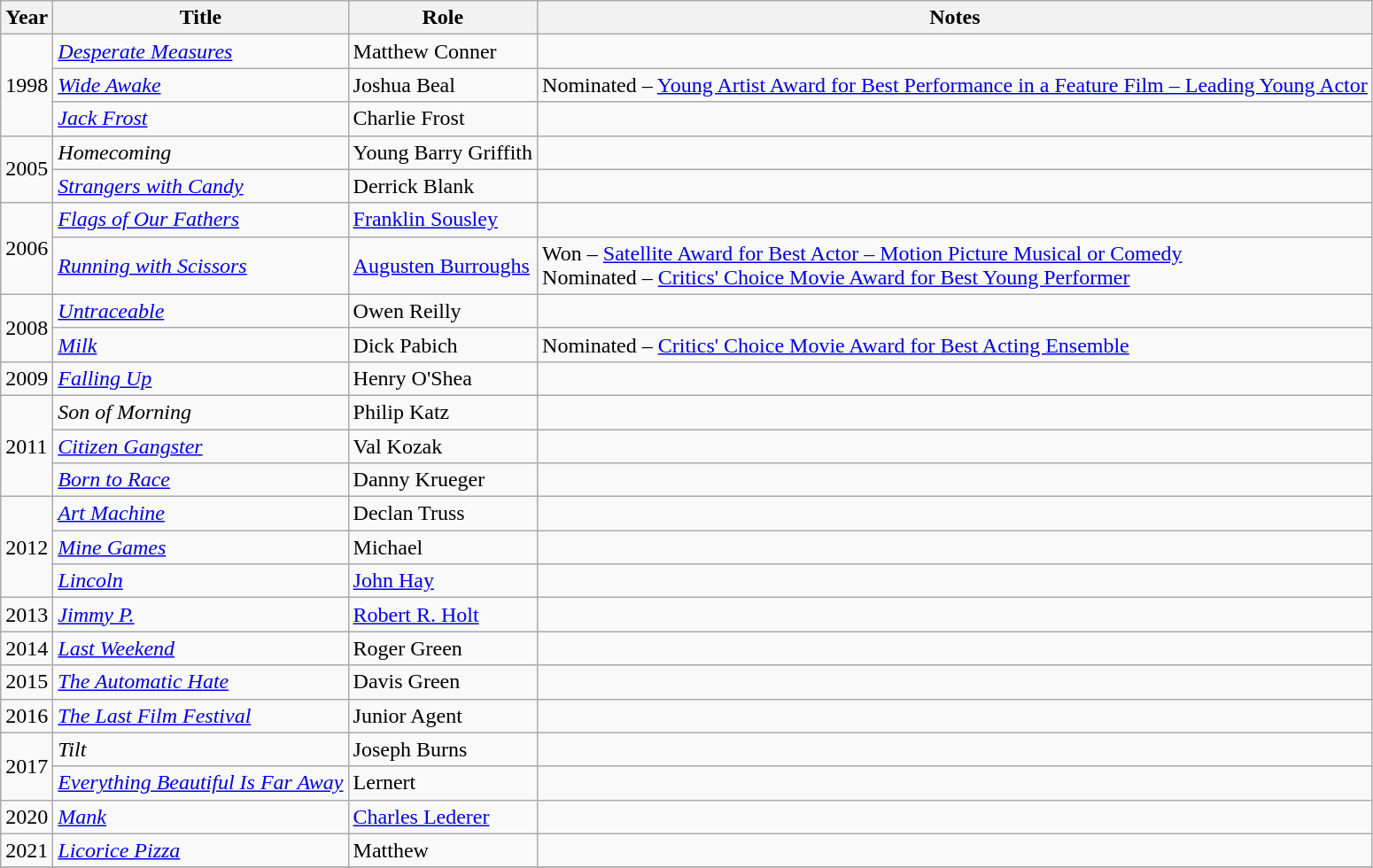<table class="wikitable sortable">
<tr>
<th>Year</th>
<th>Title</th>
<th>Role</th>
<th class="unsortable">Notes</th>
</tr>
<tr>
<td rowspan="3">1998</td>
<td><em><a href='#'>Desperate Measures</a></em></td>
<td>Matthew Conner</td>
<td></td>
</tr>
<tr>
<td><em><a href='#'>Wide Awake</a></em></td>
<td>Joshua Beal</td>
<td>Nominated – <a href='#'>Young Artist Award for Best Performance in a Feature Film – Leading Young Actor</a></td>
</tr>
<tr>
<td><em><a href='#'>Jack Frost</a></em></td>
<td>Charlie Frost</td>
<td></td>
</tr>
<tr>
<td rowspan="2">2005</td>
<td><em>Homecoming</em></td>
<td>Young Barry Griffith</td>
<td></td>
</tr>
<tr>
<td><em><a href='#'>Strangers with Candy</a></em></td>
<td>Derrick Blank</td>
<td></td>
</tr>
<tr>
<td rowspan="2">2006</td>
<td><em><a href='#'>Flags of Our Fathers</a></em></td>
<td><a href='#'>Franklin Sousley</a></td>
<td></td>
</tr>
<tr>
<td><em><a href='#'>Running with Scissors</a></em></td>
<td><a href='#'>Augusten Burroughs</a></td>
<td>Won – <a href='#'>Satellite Award for Best Actor – Motion Picture Musical or Comedy</a><br>Nominated – <a href='#'>Critics' Choice Movie Award for Best Young Performer</a></td>
</tr>
<tr>
<td rowspan="2">2008</td>
<td><em><a href='#'>Untraceable</a></em></td>
<td>Owen Reilly</td>
<td></td>
</tr>
<tr>
<td><em><a href='#'>Milk</a></em></td>
<td>Dick Pabich</td>
<td>Nominated – <a href='#'>Critics' Choice Movie Award for Best Acting Ensemble</a></td>
</tr>
<tr>
<td>2009</td>
<td><em><a href='#'>Falling Up</a></em></td>
<td>Henry O'Shea</td>
<td></td>
</tr>
<tr>
<td rowspan="3">2011</td>
<td><em>Son of Morning</em></td>
<td>Philip Katz</td>
<td></td>
</tr>
<tr>
<td><em><a href='#'>Citizen Gangster</a></em></td>
<td>Val Kozak</td>
<td></td>
</tr>
<tr>
<td><em><a href='#'>Born to Race</a></em></td>
<td>Danny Krueger</td>
<td></td>
</tr>
<tr>
<td rowspan="3">2012</td>
<td><em><a href='#'>Art Machine</a></em></td>
<td>Declan Truss</td>
<td></td>
</tr>
<tr>
<td><em><a href='#'>Mine Games</a></em></td>
<td>Michael</td>
<td></td>
</tr>
<tr>
<td><em><a href='#'>Lincoln</a></em></td>
<td><a href='#'>John Hay</a></td>
<td></td>
</tr>
<tr>
<td>2013</td>
<td><em><a href='#'>Jimmy P.</a></em></td>
<td><a href='#'>Robert R. Holt</a></td>
<td></td>
</tr>
<tr>
<td>2014</td>
<td><em><a href='#'>Last Weekend</a></em></td>
<td>Roger Green</td>
<td></td>
</tr>
<tr>
<td>2015</td>
<td><em><a href='#'>The Automatic Hate</a></em></td>
<td>Davis Green</td>
<td></td>
</tr>
<tr>
<td>2016</td>
<td><em><a href='#'>The Last Film Festival</a></em></td>
<td>Junior Agent</td>
<td></td>
</tr>
<tr>
<td rowspan="2">2017</td>
<td><em>Tilt</em></td>
<td>Joseph Burns</td>
<td></td>
</tr>
<tr>
<td><em><a href='#'>Everything Beautiful Is Far Away</a></em></td>
<td>Lernert</td>
<td></td>
</tr>
<tr>
<td>2020</td>
<td><em><a href='#'>Mank</a></em></td>
<td><a href='#'>Charles Lederer</a></td>
<td></td>
</tr>
<tr>
<td>2021</td>
<td><em><a href='#'>Licorice Pizza</a></em></td>
<td>Matthew</td>
<td></td>
</tr>
<tr>
</tr>
</table>
